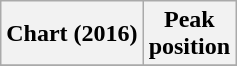<table class="wikitable plainrowheaders" style="text-align:center">
<tr>
<th scope="col">Chart (2016)</th>
<th scope="col">Peak<br>position</th>
</tr>
<tr>
</tr>
</table>
